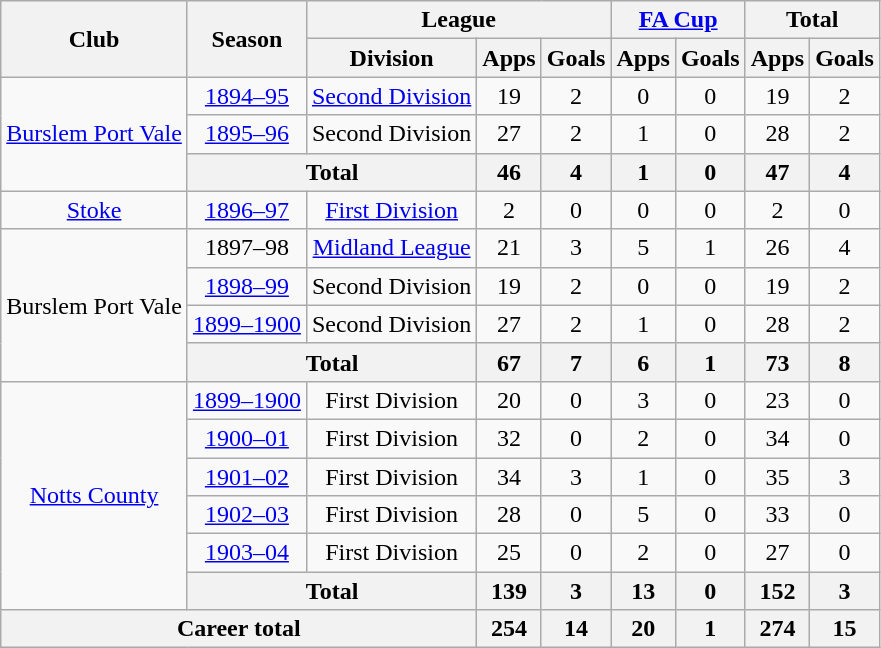<table class="wikitable" style="text-align:center">
<tr>
<th rowspan="2">Club</th>
<th rowspan="2">Season</th>
<th colspan="3">League</th>
<th colspan="2"><a href='#'>FA Cup</a></th>
<th colspan="2">Total</th>
</tr>
<tr>
<th>Division</th>
<th>Apps</th>
<th>Goals</th>
<th>Apps</th>
<th>Goals</th>
<th>Apps</th>
<th>Goals</th>
</tr>
<tr>
<td rowspan="3"><a href='#'>Burslem Port Vale</a></td>
<td><a href='#'>1894–95</a></td>
<td><a href='#'>Second Division</a></td>
<td>19</td>
<td>2</td>
<td>0</td>
<td>0</td>
<td>19</td>
<td>2</td>
</tr>
<tr>
<td><a href='#'>1895–96</a></td>
<td>Second Division</td>
<td>27</td>
<td>2</td>
<td>1</td>
<td>0</td>
<td>28</td>
<td>2</td>
</tr>
<tr>
<th colspan="2">Total</th>
<th>46</th>
<th>4</th>
<th>1</th>
<th>0</th>
<th>47</th>
<th>4</th>
</tr>
<tr>
<td><a href='#'>Stoke</a></td>
<td><a href='#'>1896–97</a></td>
<td><a href='#'>First Division</a></td>
<td>2</td>
<td>0</td>
<td>0</td>
<td>0</td>
<td>2</td>
<td>0</td>
</tr>
<tr>
<td rowspan="4">Burslem Port Vale</td>
<td>1897–98</td>
<td><a href='#'>Midland League</a></td>
<td>21</td>
<td>3</td>
<td>5</td>
<td>1</td>
<td>26</td>
<td>4</td>
</tr>
<tr>
<td><a href='#'>1898–99</a></td>
<td>Second Division</td>
<td>19</td>
<td>2</td>
<td>0</td>
<td>0</td>
<td>19</td>
<td>2</td>
</tr>
<tr>
<td><a href='#'>1899–1900</a></td>
<td>Second Division</td>
<td>27</td>
<td>2</td>
<td>1</td>
<td>0</td>
<td>28</td>
<td>2</td>
</tr>
<tr>
<th colspan="2">Total</th>
<th>67</th>
<th>7</th>
<th>6</th>
<th>1</th>
<th>73</th>
<th>8</th>
</tr>
<tr>
<td rowspan="6"><a href='#'>Notts County</a></td>
<td><a href='#'>1899–1900</a></td>
<td>First Division</td>
<td>20</td>
<td>0</td>
<td>3</td>
<td>0</td>
<td>23</td>
<td>0</td>
</tr>
<tr>
<td><a href='#'>1900–01</a></td>
<td>First Division</td>
<td>32</td>
<td>0</td>
<td>2</td>
<td>0</td>
<td>34</td>
<td>0</td>
</tr>
<tr>
<td><a href='#'>1901–02</a></td>
<td>First Division</td>
<td>34</td>
<td>3</td>
<td>1</td>
<td>0</td>
<td>35</td>
<td>3</td>
</tr>
<tr>
<td><a href='#'>1902–03</a></td>
<td>First Division</td>
<td>28</td>
<td>0</td>
<td>5</td>
<td>0</td>
<td>33</td>
<td>0</td>
</tr>
<tr>
<td><a href='#'>1903–04</a></td>
<td>First Division</td>
<td>25</td>
<td>0</td>
<td>2</td>
<td>0</td>
<td>27</td>
<td>0</td>
</tr>
<tr>
<th colspan="2">Total</th>
<th>139</th>
<th>3</th>
<th>13</th>
<th>0</th>
<th>152</th>
<th>3</th>
</tr>
<tr>
<th colspan="3">Career total</th>
<th>254</th>
<th>14</th>
<th>20</th>
<th>1</th>
<th>274</th>
<th>15</th>
</tr>
</table>
